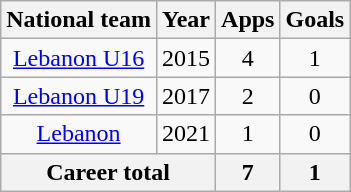<table class="wikitable" style="text-align:center;">
<tr>
<th>National team</th>
<th>Year</th>
<th>Apps</th>
<th>Goals</th>
</tr>
<tr>
<td><a href='#'>Lebanon U16</a></td>
<td>2015</td>
<td>4</td>
<td>1</td>
</tr>
<tr>
<td><a href='#'>Lebanon U19</a></td>
<td>2017</td>
<td>2</td>
<td>0</td>
</tr>
<tr>
<td><a href='#'>Lebanon</a></td>
<td>2021</td>
<td>1</td>
<td>0</td>
</tr>
<tr>
<th colspan="2">Career total</th>
<th>7</th>
<th>1</th>
</tr>
</table>
